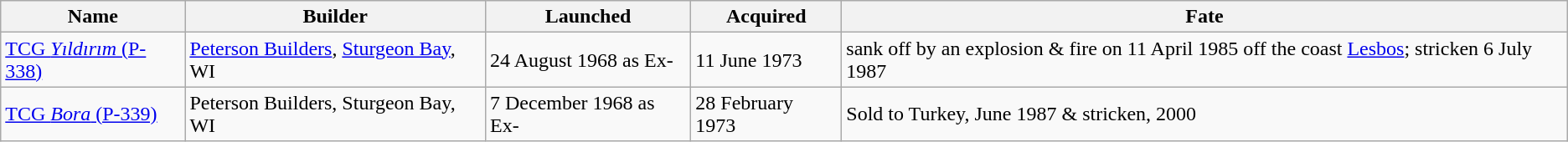<table class="wikitable">
<tr>
<th>Name</th>
<th>Builder</th>
<th>Launched</th>
<th>Acquired</th>
<th>Fate</th>
</tr>
<tr>
<td><a href='#'>TCG <em>Yıldırım</em> (P-338)</a></td>
<td> <a href='#'>Peterson Builders</a>, <a href='#'>Sturgeon Bay</a>, WI</td>
<td>24 August 1968 as Ex-</td>
<td>11 June 1973</td>
<td>sank off by an explosion & fire on 11 April 1985 off the coast <a href='#'>Lesbos</a>; stricken 6 July 1987</td>
</tr>
<tr>
<td><a href='#'>TCG <em>Bora</em> (P-339)</a></td>
<td> Peterson Builders, Sturgeon Bay, WI</td>
<td>7 December 1968 as Ex-</td>
<td>28 February 1973</td>
<td>Sold to Turkey, June 1987 & stricken, 2000</td>
</tr>
</table>
